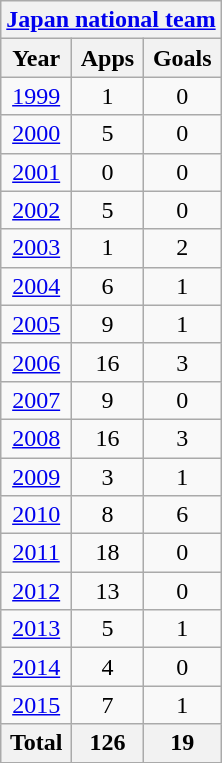<table class="wikitable" style="text-align:center">
<tr>
<th colspan=3><a href='#'>Japan national team</a></th>
</tr>
<tr>
<th>Year</th>
<th>Apps</th>
<th>Goals</th>
</tr>
<tr>
<td><a href='#'>1999</a></td>
<td>1</td>
<td>0</td>
</tr>
<tr>
<td><a href='#'>2000</a></td>
<td>5</td>
<td>0</td>
</tr>
<tr>
<td><a href='#'>2001</a></td>
<td>0</td>
<td>0</td>
</tr>
<tr>
<td><a href='#'>2002</a></td>
<td>5</td>
<td>0</td>
</tr>
<tr>
<td><a href='#'>2003</a></td>
<td>1</td>
<td>2</td>
</tr>
<tr>
<td><a href='#'>2004</a></td>
<td>6</td>
<td>1</td>
</tr>
<tr>
<td><a href='#'>2005</a></td>
<td>9</td>
<td>1</td>
</tr>
<tr>
<td><a href='#'>2006</a></td>
<td>16</td>
<td>3</td>
</tr>
<tr>
<td><a href='#'>2007</a></td>
<td>9</td>
<td>0</td>
</tr>
<tr>
<td><a href='#'>2008</a></td>
<td>16</td>
<td>3</td>
</tr>
<tr>
<td><a href='#'>2009</a></td>
<td>3</td>
<td>1</td>
</tr>
<tr>
<td><a href='#'>2010</a></td>
<td>8</td>
<td>6</td>
</tr>
<tr>
<td><a href='#'>2011</a></td>
<td>18</td>
<td>0</td>
</tr>
<tr>
<td><a href='#'>2012</a></td>
<td>13</td>
<td>0</td>
</tr>
<tr>
<td><a href='#'>2013</a></td>
<td>5</td>
<td>1</td>
</tr>
<tr>
<td><a href='#'>2014</a></td>
<td>4</td>
<td>0</td>
</tr>
<tr>
<td><a href='#'>2015</a></td>
<td>7</td>
<td>1</td>
</tr>
<tr>
<th>Total</th>
<th>126</th>
<th>19</th>
</tr>
</table>
